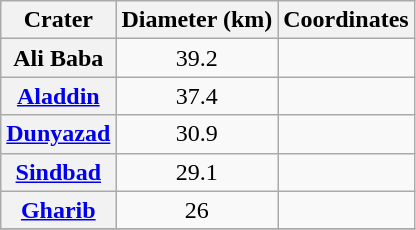<table class="wikitable plainrowheaders">
<tr>
<th scope="col">Crater</th>
<th scope="col">Diameter (km)</th>
<th scope="col">Coordinates</th>
</tr>
<tr>
<th scope="row">Ali Baba</th>
<td style="text-align: center;">39.2</td>
<td></td>
</tr>
<tr>
<th scope="row"><a href='#'>Aladdin</a></th>
<td style="text-align: center;">37.4</td>
<td></td>
</tr>
<tr>
<th scope="row"><a href='#'>Dunyazad</a></th>
<td style="text-align: center;">30.9</td>
<td></td>
</tr>
<tr>
<th scope="row"><a href='#'>Sindbad</a></th>
<td style="text-align: center;">29.1</td>
<td></td>
</tr>
<tr>
<th scope="row"><a href='#'>Gharib</a></th>
<td style="text-align: center;">26</td>
<td></td>
</tr>
<tr>
</tr>
</table>
